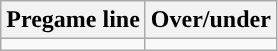<table class="wikitable">
<tr align="center">
<th>Pregame line</th>
<th>Over/under</th>
</tr>
<tr align="center">
<td></td>
<td></td>
</tr>
</table>
